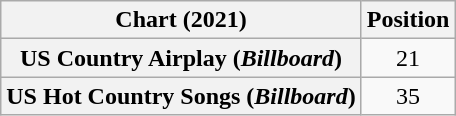<table class="wikitable sortable plainrowheaders" style="text-align:center">
<tr>
<th>Chart (2021)</th>
<th>Position</th>
</tr>
<tr>
<th scope="row">US Country Airplay (<em>Billboard</em>)</th>
<td>21</td>
</tr>
<tr>
<th scope="row">US Hot Country Songs (<em>Billboard</em>)</th>
<td>35</td>
</tr>
</table>
